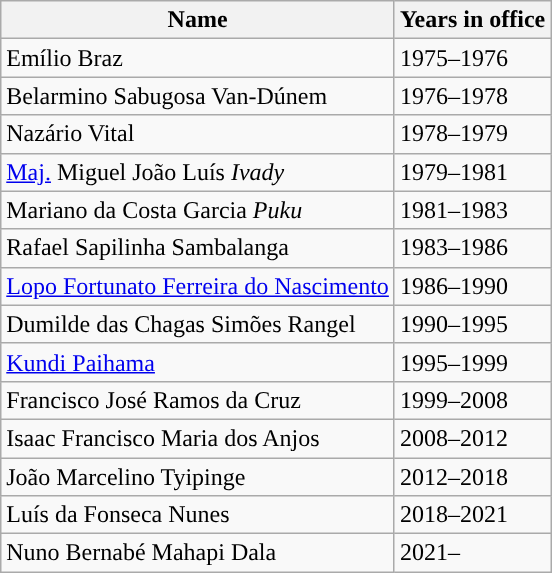<table class="wikitable sortable">
<tr>
<th>Name</th>
<th>Years in office</th>
</tr>
<tr>
<td>Emílio Braz</td>
<td data-sort-value="02">1975–1976</td>
</tr>
<tr>
<td>Belarmino Sabugosa Van-Dúnem</td>
<td data-sort-value="03">1976–1978</td>
</tr>
<tr>
<td>Nazário Vital</td>
<td data-sort-value="02">1978–1979</td>
</tr>
<tr>
<td><a href='#'>Maj.</a> Miguel João Luís <em>Ivady</em></td>
<td data-sort-value="03">1979–1981</td>
</tr>
<tr>
<td>Mariano da Costa Garcia <em>Puku</em></td>
<td data-sort-value="03">1981–1983</td>
</tr>
<tr>
<td>Rafael Sapilinha Sambalanga</td>
<td data-sort-value="04">1983–1986</td>
</tr>
<tr>
<td><a href='#'>Lopo Fortunato Ferreira do Nascimento</a></td>
<td data-sort-value="05">1986–1990</td>
</tr>
<tr>
<td>Dumilde das Chagas Simões Rangel</td>
<td data-sort-value="06">1990–1995</td>
</tr>
<tr>
<td><a href='#'>Kundi Paihama</a></td>
<td data-sort-value="05">1995–1999</td>
</tr>
<tr>
<td>Francisco José Ramos da Cruz</td>
<td data-sort-value="10">1999–2008</td>
</tr>
<tr>
<td>Isaac Francisco Maria dos Anjos</td>
<td data-sort-value="05">2008–2012</td>
</tr>
<tr>
<td>João Marcelino Tyipinge</td>
<td data-sort-value="06">2012–2018</td>
</tr>
<tr>
<td>Luís da Fonseca Nunes</td>
<td data-sort-value="02">2018–2021</td>
</tr>
<tr>
<td>Nuno Bernabé Mahapi Dala</td>
<td>2021–</td>
</tr>
</table>
